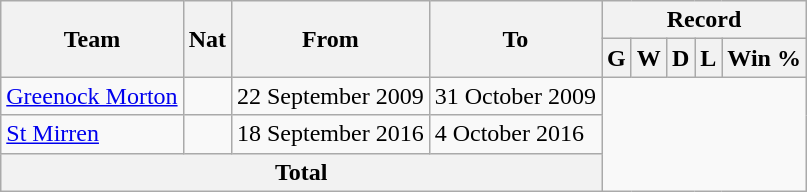<table class="wikitable" style="text-align: center">
<tr>
<th rowspan="2">Team</th>
<th rowspan="2">Nat</th>
<th rowspan="2">From</th>
<th rowspan="2">To</th>
<th colspan="5">Record</th>
</tr>
<tr>
<th>G</th>
<th>W</th>
<th>D</th>
<th>L</th>
<th>Win %</th>
</tr>
<tr>
<td align=left><a href='#'>Greenock Morton</a></td>
<td></td>
<td align=left>22 September 2009</td>
<td align=left>31 October 2009<br></td>
</tr>
<tr>
<td align=left><a href='#'>St Mirren</a></td>
<td></td>
<td align=left>18 September 2016</td>
<td align=left>4 October 2016<br></td>
</tr>
<tr>
<th colspan="4">Total<br></th>
</tr>
</table>
